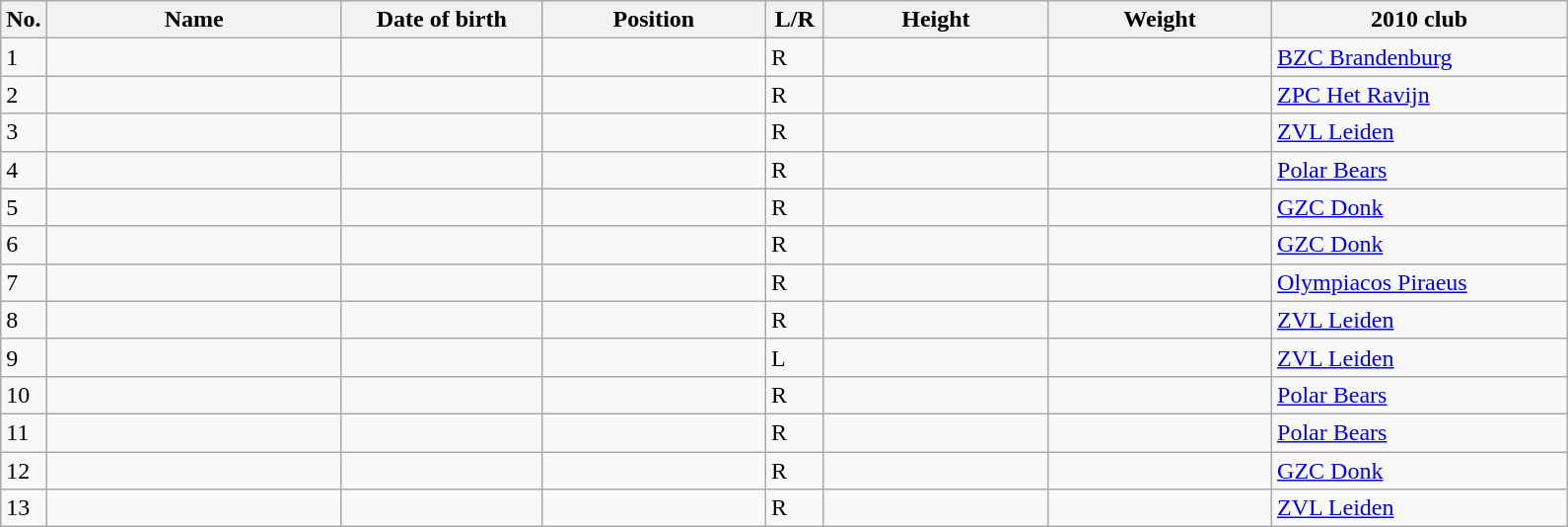<table class=wikitable sortable style=font-size:100%; text-align:center;>
<tr>
<th>No.</th>
<th style=width:12em>Name</th>
<th style=width:8em>Date of birth</th>
<th style=width:9em>Position</th>
<th style=width:2em>L/R</th>
<th style=width:9em>Height</th>
<th style=width:9em>Weight</th>
<th style=width:12em>2010 club</th>
</tr>
<tr>
<td>1</td>
<td align=left></td>
<td></td>
<td></td>
<td>R</td>
<td></td>
<td></td>
<td><a href='#'>BZC Brandenburg</a></td>
</tr>
<tr>
<td>2</td>
<td align=left></td>
<td></td>
<td></td>
<td>R</td>
<td></td>
<td></td>
<td><a href='#'>ZPC Het Ravijn</a></td>
</tr>
<tr>
<td>3</td>
<td align=left></td>
<td></td>
<td></td>
<td>R</td>
<td></td>
<td></td>
<td><a href='#'>ZVL Leiden</a></td>
</tr>
<tr>
<td>4</td>
<td align=left></td>
<td></td>
<td></td>
<td>R</td>
<td></td>
<td></td>
<td><a href='#'>Polar Bears</a></td>
</tr>
<tr>
<td>5</td>
<td align=left></td>
<td></td>
<td></td>
<td>R</td>
<td></td>
<td></td>
<td><a href='#'>GZC Donk</a></td>
</tr>
<tr>
<td>6</td>
<td align=left></td>
<td></td>
<td></td>
<td>R</td>
<td></td>
<td></td>
<td><a href='#'>GZC Donk</a></td>
</tr>
<tr>
<td>7</td>
<td align=left></td>
<td></td>
<td></td>
<td>R</td>
<td></td>
<td></td>
<td><a href='#'>Olympiacos Piraeus</a></td>
</tr>
<tr>
<td>8</td>
<td align=left></td>
<td></td>
<td></td>
<td>R</td>
<td></td>
<td></td>
<td><a href='#'>ZVL Leiden</a></td>
</tr>
<tr>
<td>9</td>
<td align=left></td>
<td></td>
<td></td>
<td>L</td>
<td></td>
<td></td>
<td><a href='#'>ZVL Leiden</a></td>
</tr>
<tr>
<td>10</td>
<td align=left></td>
<td></td>
<td></td>
<td>R</td>
<td></td>
<td></td>
<td><a href='#'>Polar Bears</a></td>
</tr>
<tr>
<td>11</td>
<td align=left></td>
<td></td>
<td></td>
<td>R</td>
<td></td>
<td></td>
<td><a href='#'>Polar Bears</a></td>
</tr>
<tr>
<td>12</td>
<td align=left></td>
<td></td>
<td></td>
<td>R</td>
<td></td>
<td></td>
<td><a href='#'>GZC Donk</a></td>
</tr>
<tr>
<td>13</td>
<td align=left></td>
<td></td>
<td></td>
<td>R</td>
<td></td>
<td></td>
<td><a href='#'>ZVL Leiden</a></td>
</tr>
</table>
